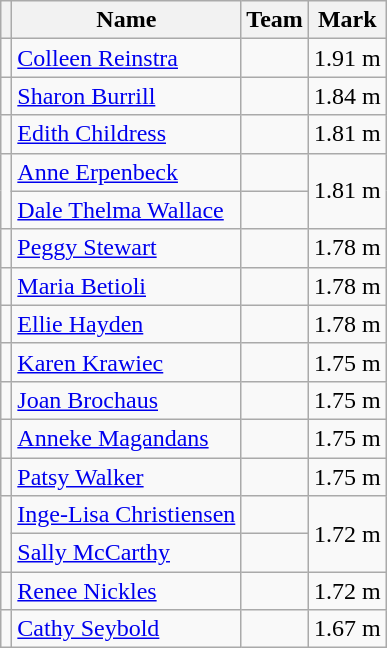<table class=wikitable>
<tr>
<th></th>
<th>Name</th>
<th>Team</th>
<th>Mark</th>
</tr>
<tr>
<td></td>
<td><a href='#'>Colleen Reinstra</a></td>
<td></td>
<td>1.91 m</td>
</tr>
<tr>
<td></td>
<td><a href='#'>Sharon Burrill</a></td>
<td></td>
<td>1.84 m</td>
</tr>
<tr>
<td></td>
<td><a href='#'>Edith Childress</a></td>
<td></td>
<td>1.81 m</td>
</tr>
<tr>
<td rowspan=2></td>
<td><a href='#'>Anne Erpenbeck</a></td>
<td></td>
<td rowspan=2>1.81 m</td>
</tr>
<tr>
<td><a href='#'>Dale Thelma Wallace</a></td>
<td></td>
</tr>
<tr>
<td></td>
<td><a href='#'>Peggy Stewart</a></td>
<td></td>
<td>1.78 m</td>
</tr>
<tr>
<td></td>
<td><a href='#'>Maria Betioli</a></td>
<td></td>
<td>1.78 m</td>
</tr>
<tr>
<td></td>
<td><a href='#'>Ellie Hayden</a></td>
<td></td>
<td>1.78 m</td>
</tr>
<tr>
<td></td>
<td><a href='#'>Karen Krawiec</a></td>
<td></td>
<td>1.75 m</td>
</tr>
<tr>
<td></td>
<td><a href='#'>Joan Brochaus</a></td>
<td></td>
<td>1.75 m</td>
</tr>
<tr>
<td></td>
<td><a href='#'>Anneke Magandans</a></td>
<td></td>
<td>1.75 m</td>
</tr>
<tr>
<td></td>
<td><a href='#'>Patsy Walker</a></td>
<td></td>
<td>1.75 m</td>
</tr>
<tr>
<td rowspan=2></td>
<td><a href='#'>Inge-Lisa Christiensen</a></td>
<td></td>
<td rowspan=2>1.72 m</td>
</tr>
<tr>
<td><a href='#'>Sally McCarthy</a></td>
<td></td>
</tr>
<tr>
<td></td>
<td><a href='#'>Renee Nickles</a></td>
<td></td>
<td>1.72 m</td>
</tr>
<tr>
<td></td>
<td><a href='#'>Cathy Seybold</a></td>
<td></td>
<td>1.67 m<br></td>
</tr>
</table>
